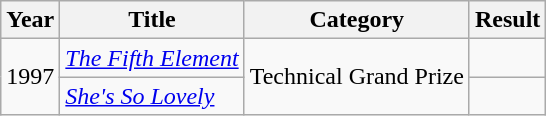<table class="wikitable">
<tr>
<th>Year</th>
<th>Title</th>
<th>Category</th>
<th>Result</th>
</tr>
<tr>
<td rowspan=2>1997</td>
<td><em><a href='#'>The Fifth Element</a></em></td>
<td rowspan=2>Technical Grand Prize</td>
<td></td>
</tr>
<tr>
<td><em><a href='#'>She's So Lovely</a></em></td>
<td></td>
</tr>
</table>
